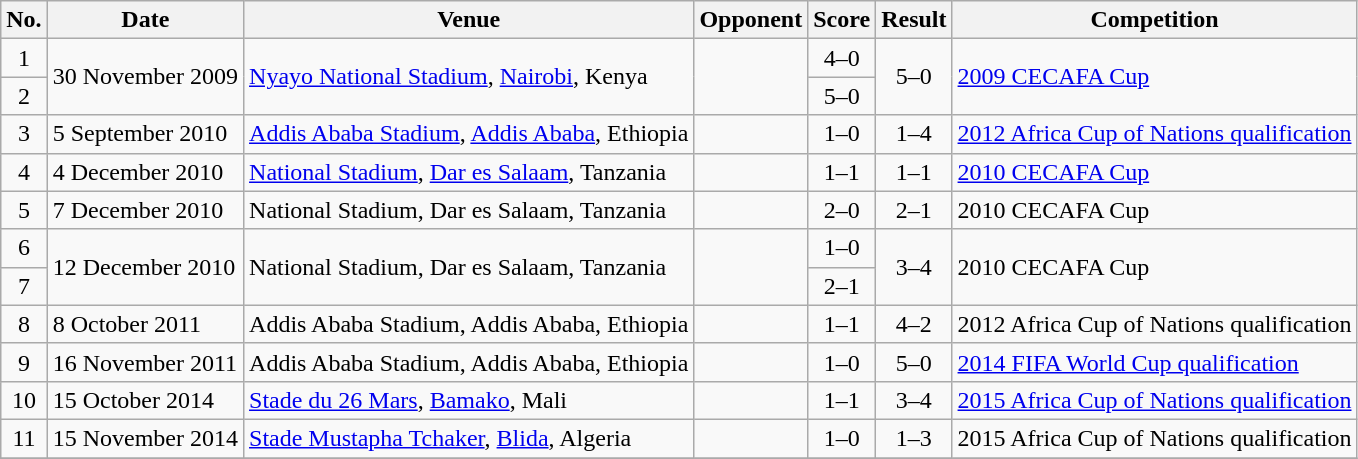<table class="wikitable sortable">
<tr>
<th scope="col">No.</th>
<th scope="col">Date</th>
<th scope="col">Venue</th>
<th scope="col">Opponent</th>
<th scope="col">Score</th>
<th scope="col">Result</th>
<th scope="col">Competition</th>
</tr>
<tr>
<td align="center">1</td>
<td rowspan="2">30 November 2009</td>
<td rowspan="2"><a href='#'>Nyayo National Stadium</a>, <a href='#'>Nairobi</a>, Kenya</td>
<td rowspan="2"></td>
<td align="center">4–0</td>
<td rowspan="2" style="text-align:center">5–0</td>
<td rowspan="2"><a href='#'>2009 CECAFA Cup</a></td>
</tr>
<tr>
<td align="center">2</td>
<td align="center">5–0</td>
</tr>
<tr>
<td align="center">3</td>
<td>5 September 2010</td>
<td><a href='#'>Addis Ababa Stadium</a>, <a href='#'>Addis Ababa</a>, Ethiopia</td>
<td></td>
<td align="center">1–0</td>
<td align="center">1–4</td>
<td><a href='#'>2012 Africa Cup of Nations qualification</a></td>
</tr>
<tr>
<td align="center">4</td>
<td>4 December 2010</td>
<td><a href='#'>National Stadium</a>, <a href='#'>Dar es Salaam</a>, Tanzania</td>
<td></td>
<td align="center">1–1</td>
<td align="center">1–1</td>
<td><a href='#'>2010 CECAFA Cup</a></td>
</tr>
<tr>
<td align="center">5</td>
<td>7 December 2010</td>
<td>National Stadium, Dar es Salaam, Tanzania</td>
<td></td>
<td align="center">2–0</td>
<td align="center">2–1</td>
<td>2010 CECAFA Cup</td>
</tr>
<tr>
<td align="center">6</td>
<td rowspan="2">12 December 2010</td>
<td rowspan="2">National Stadium, Dar es Salaam, Tanzania</td>
<td rowspan="2"></td>
<td align="center">1–0</td>
<td rowspan="2" style="text-align:center">3–4</td>
<td rowspan="2">2010 CECAFA Cup</td>
</tr>
<tr>
<td align="center">7</td>
<td align="center">2–1</td>
</tr>
<tr>
<td align="center">8</td>
<td>8 October 2011</td>
<td>Addis Ababa Stadium, Addis Ababa, Ethiopia</td>
<td></td>
<td align="center">1–1</td>
<td align="center">4–2</td>
<td>2012 Africa Cup of Nations qualification</td>
</tr>
<tr>
<td align="center">9</td>
<td>16 November 2011</td>
<td>Addis Ababa Stadium, Addis Ababa, Ethiopia</td>
<td></td>
<td align="center">1–0</td>
<td align="center">5–0</td>
<td><a href='#'>2014 FIFA World Cup qualification</a></td>
</tr>
<tr>
<td align="center">10</td>
<td>15 October 2014</td>
<td><a href='#'>Stade du 26 Mars</a>, <a href='#'>Bamako</a>, Mali</td>
<td></td>
<td align="center">1–1</td>
<td align="center">3–4</td>
<td><a href='#'>2015 Africa Cup of Nations qualification</a></td>
</tr>
<tr>
<td align="center">11</td>
<td>15 November 2014</td>
<td><a href='#'>Stade Mustapha Tchaker</a>, <a href='#'>Blida</a>, Algeria</td>
<td></td>
<td align="center">1–0</td>
<td align="center">1–3</td>
<td>2015 Africa Cup of Nations qualification</td>
</tr>
<tr>
</tr>
</table>
